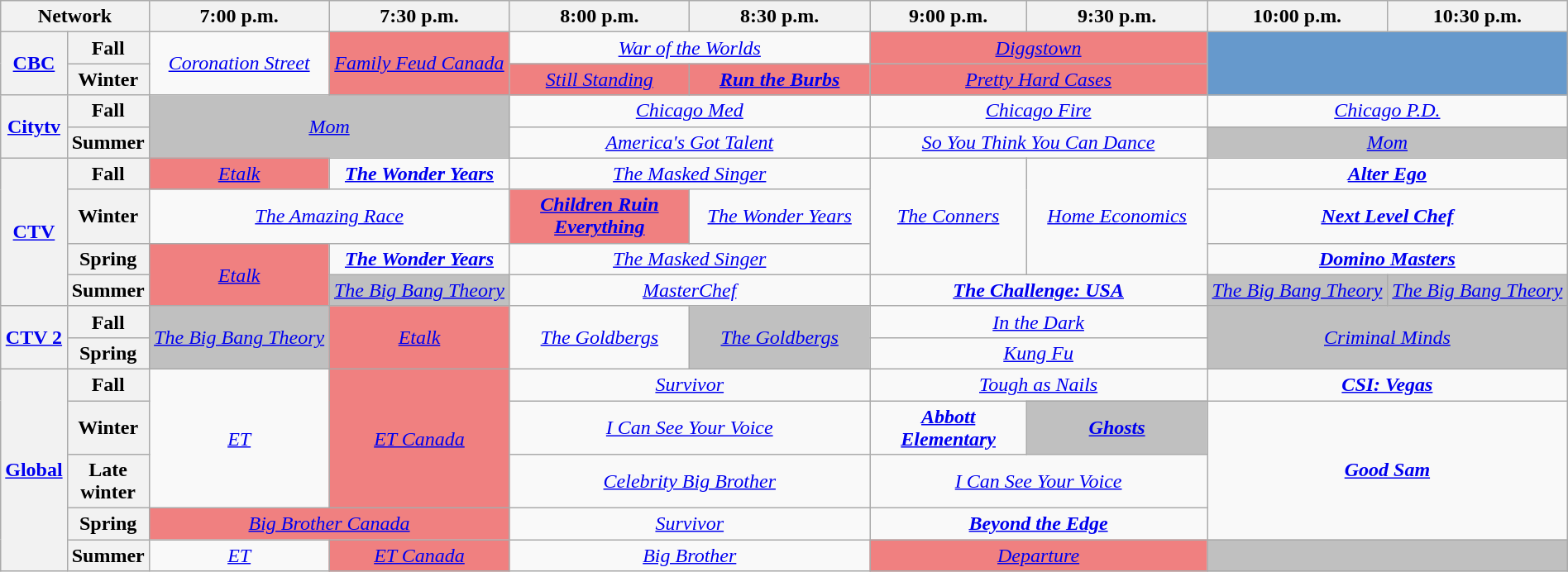<table class=wikitable style=width:100%;margin-right:0;text-align:center>
<tr>
<th style=width:8% colspan=2>Network</th>
<th style=width:11.5%>7:00 p.m.</th>
<th style=width:11.5%>7:30 p.m.</th>
<th style=width:11.5%>8:00 p.m.</th>
<th style=width:11.5%>8:30 p.m.</th>
<th style=width:11.5%">9:00 p.m.</th>
<th style=width:11.5%>9:30 p.m.</th>
<th style=width:11.5%>10:00 p.m.</th>
<th style=width:11.5%>10:30 p.m.</th>
</tr>
<tr>
<th rowspan=2><a href='#'>CBC</a></th>
<th>Fall</th>
<td rowspan=2><em><a href='#'>Coronation Street</a></em></td>
<td style=background:#F08080 rowspan=2><em><a href='#'>Family Feud Canada</a></em></td>
<td colspan=2><em><a href='#'>War of the Worlds</a></em></td>
<td style=background:#F08080 colspan=2><em><a href='#'>Diggstown</a></em></td>
<td style=background:#6699CC colspan=2 rowspan=2></td>
</tr>
<tr>
<th>Winter</th>
<td style=background:#F08080><em><a href='#'>Still Standing</a></em> </td>
<td style=background:#F08080><strong><em><a href='#'>Run the Burbs</a></em></strong> </td>
<td style=background:#F08080 colspan=2><em><a href='#'>Pretty Hard Cases</a></em> </td>
</tr>
<tr>
<th rowspan=2><a href='#'>Citytv</a></th>
<th>Fall</th>
<td style=background:#C0C0C0 colspan=2 rowspan=2><em><a href='#'>Mom</a></em> </td>
<td colspan=2><em><a href='#'>Chicago Med</a></em></td>
<td colspan=2><em><a href='#'>Chicago Fire</a></em></td>
<td colspan=2><em><a href='#'>Chicago P.D.</a></em></td>
</tr>
<tr>
<th>Summer</th>
<td colspan=2><em><a href='#'>America's Got Talent</a></em> </td>
<td colspan=2><em><a href='#'>So You Think You Can Dance</a></em></td>
<td style=background:#C0C0C0 colspan=2><em><a href='#'>Mom</a></em> </td>
</tr>
<tr>
<th rowspan=4><a href='#'>CTV</a></th>
<th>Fall</th>
<td style=background:#F08080><em><a href='#'>Etalk</a></em></td>
<td><strong><em><a href='#'>The Wonder Years</a></em></strong></td>
<td colspan=2><em><a href='#'>The Masked Singer</a></em></td>
<td rowspan=3><em><a href='#'>The Conners</a></em></td>
<td rowspan=3><em><a href='#'>Home Economics</a></em></td>
<td colspan=2><strong><em><a href='#'>Alter Ego</a></em></strong></td>
</tr>
<tr>
<th>Winter</th>
<td colspan=2><em><a href='#'>The Amazing Race</a></em> </td>
<td style=background:#F08080><strong><em><a href='#'>Children Ruin Everything</a></em></strong> </td>
<td><em><a href='#'>The Wonder Years</a></em> </td>
<td colspan=2><strong><em><a href='#'>Next Level Chef</a></em></strong> </td>
</tr>
<tr>
<th>Spring</th>
<td style=background:#F08080 rowspan=2><em><a href='#'>Etalk</a></em></td>
<td><strong><em><a href='#'>The Wonder Years</a></em></strong></td>
<td colspan=2><em><a href='#'>The Masked Singer</a></em></td>
<td colspan=2><strong><em><a href='#'>Domino Masters</a></em></strong> </td>
</tr>
<tr>
<th>Summer</th>
<td style=background:#C0C0C0><em><a href='#'>The Big Bang Theory</a></em> </td>
<td colspan=2><em><a href='#'>MasterChef</a></em></td>
<td colspan=2><strong><em><a href='#'>The Challenge: USA</a></em></strong> </td>
<td style=background:#C0C0C0><em><a href='#'>The Big Bang Theory</a></em> </td>
<td style=background:#C0C0C0><em><a href='#'>The Big Bang Theory</a></em> </td>
</tr>
<tr>
<th rowspan=2><a href='#'>CTV 2</a></th>
<th>Fall</th>
<td style=background:#C0C0C0 rowspan=2><em><a href='#'>The Big Bang Theory</a></em> </td>
<td style=background:#f08080 rowspan=2><em><a href='#'>Etalk</a></em></td>
<td rowspan=2><em><a href='#'>The Goldbergs</a></em></td>
<td style=background:#C0C0C0 rowspan=2><em><a href='#'>The Goldbergs</a></em> </td>
<td colspan=2><em><a href='#'>In the Dark</a></em></td>
<td style=background:#C0C0C0 colspan=2 rowspan=2><em><a href='#'>Criminal Minds</a></em> </td>
</tr>
<tr>
<th>Spring</th>
<td colspan=2><em><a href='#'>Kung Fu</a></em> </td>
</tr>
<tr>
<th rowspan=5><a href='#'>Global</a></th>
<th>Fall</th>
<td rowspan=3><em><a href='#'>ET</a></em></td>
<td style=background:#f08080 rowspan=3><em><a href='#'>ET Canada</a></em></td>
<td colspan=2><em><a href='#'>Survivor</a></em></td>
<td colspan=2><em><a href='#'>Tough as Nails</a></em></td>
<td colspan=2><strong><em><a href='#'>CSI: Vegas</a></em></strong></td>
</tr>
<tr>
<th>Winter</th>
<td colspan=2><em><a href='#'>I Can See Your Voice</a></em> </td>
<td><strong><em><a href='#'>Abbott Elementary</a></em></strong> </td>
<td style=background:#C0C0C0><strong><em><a href='#'>Ghosts</a></em></strong> </td>
<td colspan=2 rowspan=3><strong><em><a href='#'>Good Sam</a></em></strong></td>
</tr>
<tr>
<th>Late winter</th>
<td colspan=2><em><a href='#'>Celebrity Big Brother</a></em> </td>
<td colspan=2><em><a href='#'>I Can See Your Voice</a></em></td>
</tr>
<tr>
<th>Spring</th>
<td style=background:#f08080 colspan=2><em><a href='#'>Big Brother Canada</a></em> </td>
<td colspan=2><em><a href='#'>Survivor</a></em> </td>
<td colspan=2><strong><em><a href='#'>Beyond the Edge</a></em></strong> </td>
</tr>
<tr>
<th>Summer</th>
<td><em><a href='#'>ET</a></em></td>
<td style=background:#f08080><em><a href='#'>ET Canada</a></em></td>
<td colspan=2><em><a href='#'>Big Brother</a></em> </td>
<td style=background:#f08080 colspan=2><em><a href='#'>Departure</a></em> </td>
<td style=background:#C0C0C0 colspan=2> </td>
</tr>
</table>
